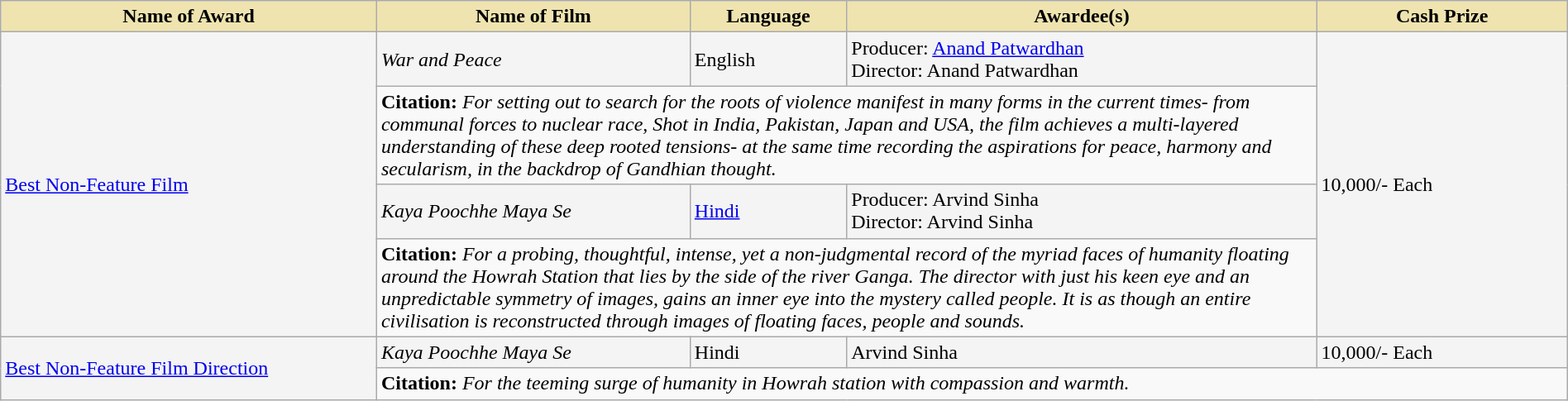<table class="wikitable" style="width:100%;">
<tr>
<th style="background-color:#EFE4B0;width:24%;">Name of Award</th>
<th style="background-color:#EFE4B0;width:20%;">Name of Film</th>
<th style="background-color:#EFE4B0;width:10%;">Language</th>
<th style="background-color:#EFE4B0;width:30%;">Awardee(s)</th>
<th style="background-color:#EFE4B0;width:16%;">Cash Prize</th>
</tr>
<tr style="background-color:#F4F4F4">
<td rowspan="4"><a href='#'>Best Non-Feature Film</a></td>
<td><em>War and Peace</em></td>
<td>English</td>
<td>Producer: <a href='#'>Anand Patwardhan</a><br>Director: Anand Patwardhan</td>
<td rowspan="4"> 10,000/- Each</td>
</tr>
<tr style="background-color:#F9F9F9">
<td colspan="3"><strong>Citation:</strong> <em>For setting out to search for the roots of violence manifest in many forms in the current times- from communal forces to nuclear race, Shot in India, Pakistan, Japan and USA, the film achieves a multi-layered  understanding of these deep rooted tensions- at the same time recording the aspirations for peace, harmony and secularism, in the backdrop of Gandhian thought.</em></td>
</tr>
<tr style="background-color:#F4F4F4">
<td><em>Kaya Poochhe Maya Se</em></td>
<td><a href='#'>Hindi</a></td>
<td>Producer: Arvind Sinha<br>Director: Arvind Sinha</td>
</tr>
<tr style="background-color:#F9F9F9">
<td colspan="3"><strong>Citation:</strong> <em>For a probing, thoughtful, intense, yet a non-judgmental record of the myriad faces of humanity floating around the Howrah Station that lies by the side of the river Ganga. The director with just his keen eye and an unpredictable symmetry of images, gains an inner eye into the mystery called people. It is as though an entire civilisation is reconstructed  through images of floating faces, people and sounds.</em></td>
</tr>
<tr style="background-color:#F4F4F4">
<td rowspan="2"><a href='#'>Best Non-Feature Film Direction</a></td>
<td><em>Kaya Poochhe Maya Se</em></td>
<td>Hindi</td>
<td>Arvind Sinha</td>
<td> 10,000/- Each</td>
</tr>
<tr style="background-color:#F9F9F9">
<td colspan="4"><strong>Citation:</strong> <em>For the teeming surge of humanity in Howrah station with compassion and warmth.</em></td>
</tr>
</table>
